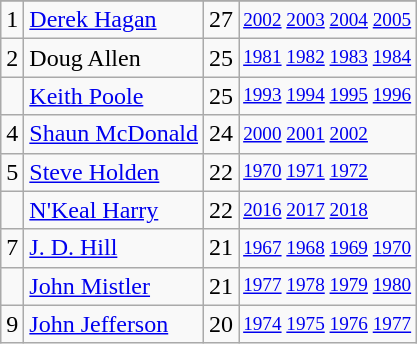<table class="wikitable">
<tr>
</tr>
<tr>
<td>1</td>
<td><a href='#'>Derek Hagan</a></td>
<td>27</td>
<td style="font-size:80%;"><a href='#'>2002</a> <a href='#'>2003</a> <a href='#'>2004</a> <a href='#'>2005</a></td>
</tr>
<tr>
<td>2</td>
<td>Doug Allen</td>
<td>25</td>
<td style="font-size:80%;"><a href='#'>1981</a> <a href='#'>1982</a> <a href='#'>1983</a> <a href='#'>1984</a></td>
</tr>
<tr>
<td></td>
<td><a href='#'>Keith Poole</a></td>
<td>25</td>
<td style="font-size:80%;"><a href='#'>1993</a> <a href='#'>1994</a> <a href='#'>1995</a> <a href='#'>1996</a></td>
</tr>
<tr>
<td>4</td>
<td><a href='#'>Shaun McDonald</a></td>
<td>24</td>
<td style="font-size:80%;"><a href='#'>2000</a> <a href='#'>2001</a> <a href='#'>2002</a></td>
</tr>
<tr>
<td>5</td>
<td><a href='#'>Steve Holden</a></td>
<td>22</td>
<td style="font-size:80%;"><a href='#'>1970</a> <a href='#'>1971</a> <a href='#'>1972</a></td>
</tr>
<tr>
<td></td>
<td><a href='#'>N'Keal Harry</a></td>
<td>22</td>
<td style="font-size:80%;"><a href='#'>2016</a> <a href='#'>2017</a> <a href='#'>2018</a></td>
</tr>
<tr>
<td>7</td>
<td><a href='#'>J. D. Hill</a></td>
<td>21</td>
<td style="font-size:80%;"><a href='#'>1967</a> <a href='#'>1968</a> <a href='#'>1969</a> <a href='#'>1970</a></td>
</tr>
<tr>
<td></td>
<td><a href='#'>John Mistler</a></td>
<td>21</td>
<td style="font-size:80%;"><a href='#'>1977</a> <a href='#'>1978</a> <a href='#'>1979</a> <a href='#'>1980</a></td>
</tr>
<tr>
<td>9</td>
<td><a href='#'>John Jefferson</a></td>
<td>20</td>
<td style="font-size:80%;"><a href='#'>1974</a> <a href='#'>1975</a> <a href='#'>1976</a> <a href='#'>1977</a></td>
</tr>
</table>
